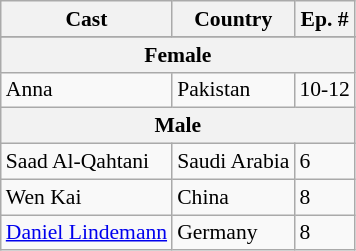<table class="wikitable" style = "font-size: 90%;">
<tr>
<th>Cast</th>
<th>Country</th>
<th>Ep. #</th>
</tr>
<tr>
</tr>
<tr>
<th colspan=4>Female</th>
</tr>
<tr>
<td>Anna</td>
<td>Pakistan</td>
<td>10-12</td>
</tr>
<tr>
<th colspan=4>Male</th>
</tr>
<tr>
<td>Saad Al-Qahtani</td>
<td>Saudi Arabia</td>
<td>6</td>
</tr>
<tr>
<td>Wen Kai</td>
<td>China</td>
<td>8</td>
</tr>
<tr>
<td><a href='#'>Daniel Lindemann</a></td>
<td>Germany</td>
<td>8</td>
</tr>
</table>
